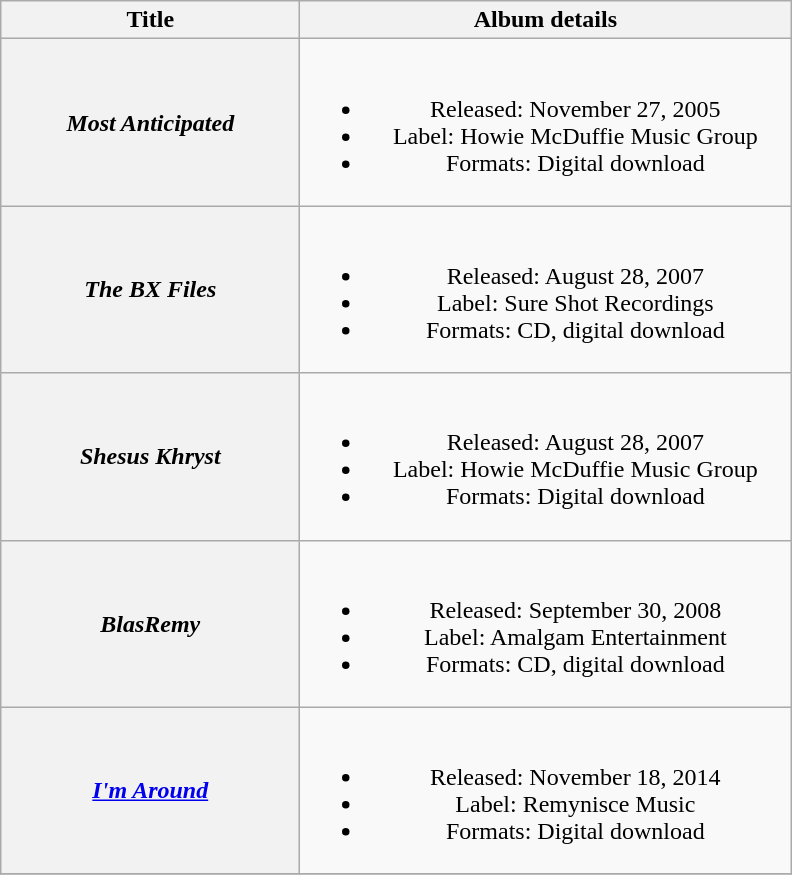<table class="wikitable plainrowheaders" style="text-align:center;">
<tr>
<th style="width:12em;">Title</th>
<th style="width:20em;">Album details</th>
</tr>
<tr>
<th scope="row"><em>Most Anticipated</em></th>
<td><br><ul><li>Released: November 27, 2005</li><li>Label: Howie McDuffie Music Group</li><li>Formats: Digital download</li></ul></td>
</tr>
<tr>
<th scope="row"><em>The BX Files</em></th>
<td><br><ul><li>Released: August 28, 2007</li><li>Label: Sure Shot Recordings</li><li>Formats: CD, digital download</li></ul></td>
</tr>
<tr>
<th scope="row"><em>Shesus Khryst</em></th>
<td><br><ul><li>Released: August 28, 2007</li><li>Label: Howie McDuffie Music Group</li><li>Formats: Digital download</li></ul></td>
</tr>
<tr>
<th scope="row"><em>BlasRemy</em></th>
<td><br><ul><li>Released: September 30, 2008</li><li>Label: Amalgam Entertainment</li><li>Formats: CD, digital download</li></ul></td>
</tr>
<tr>
<th scope="row"><em><a href='#'>I'm Around</a></em></th>
<td><br><ul><li>Released: November 18, 2014</li><li>Label: Remynisce Music</li><li>Formats: Digital download</li></ul></td>
</tr>
<tr>
</tr>
</table>
